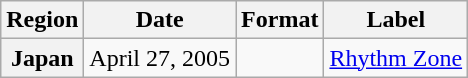<table class="wikitable plainrowheaders">
<tr>
<th scope="col">Region</th>
<th scope="col">Date</th>
<th scope="col">Format</th>
<th scope="col">Label</th>
</tr>
<tr>
<th scope="row">Japan</th>
<td>April 27, 2005</td>
<td></td>
<td><a href='#'>Rhythm Zone</a></td>
</tr>
</table>
